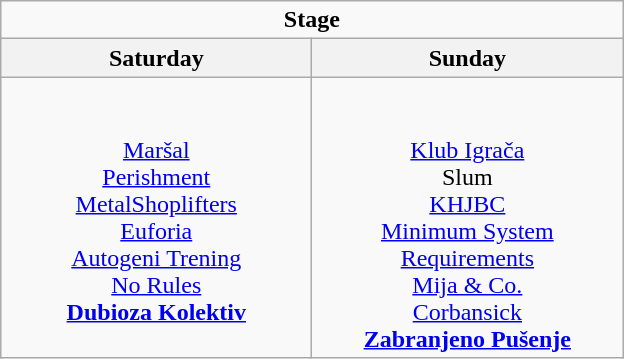<table class="wikitable">
<tr>
<td colspan="2" align="center"><strong>Stage</strong></td>
</tr>
<tr>
<th>Saturday</th>
<th>Sunday</th>
</tr>
<tr>
<td valign="top" align="center" width=200><br><br><a href='#'>Maršal</a> 
<br><a href='#'>Perishment</a> 
<br><a href='#'>MetalShoplifters</a> 
<br><a href='#'>Euforia</a> 
<br><a href='#'>Autogeni Trening</a> 
<br><a href='#'>No Rules</a> 
<br><strong><a href='#'>Dubioza Kolektiv</a></strong> </td>
<td valign="top" align="center" width=200><br><br><a href='#'>Klub Igrača</a>             
<br>Slum                        
<br><a href='#'>KHJBC</a>        
<br><a href='#'>Minimum System Requirements</a>   
<br><a href='#'>Mija & Co.</a>           
<br><a href='#'>Corbansick</a> 
<br><strong><a href='#'>Zabranjeno Pušenje</a></strong>                 </td>
</tr>
</table>
